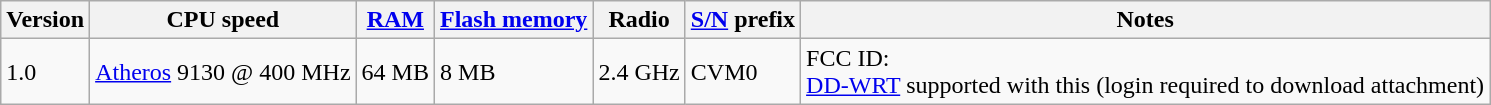<table class="wikitable">
<tr>
<th>Version</th>
<th>CPU speed</th>
<th><a href='#'>RAM</a></th>
<th><a href='#'>Flash memory</a></th>
<th>Radio</th>
<th><a href='#'>S/N</a> prefix</th>
<th>Notes</th>
</tr>
<tr>
<td>1.0</td>
<td><a href='#'>Atheros</a> 9130 @ 400 MHz</td>
<td>64 MB</td>
<td>8 MB</td>
<td>2.4 GHz</td>
<td>CVM0</td>
<td>FCC ID: <br><a href='#'>DD-WRT</a> supported with this  (login required to download attachment)</td>
</tr>
</table>
